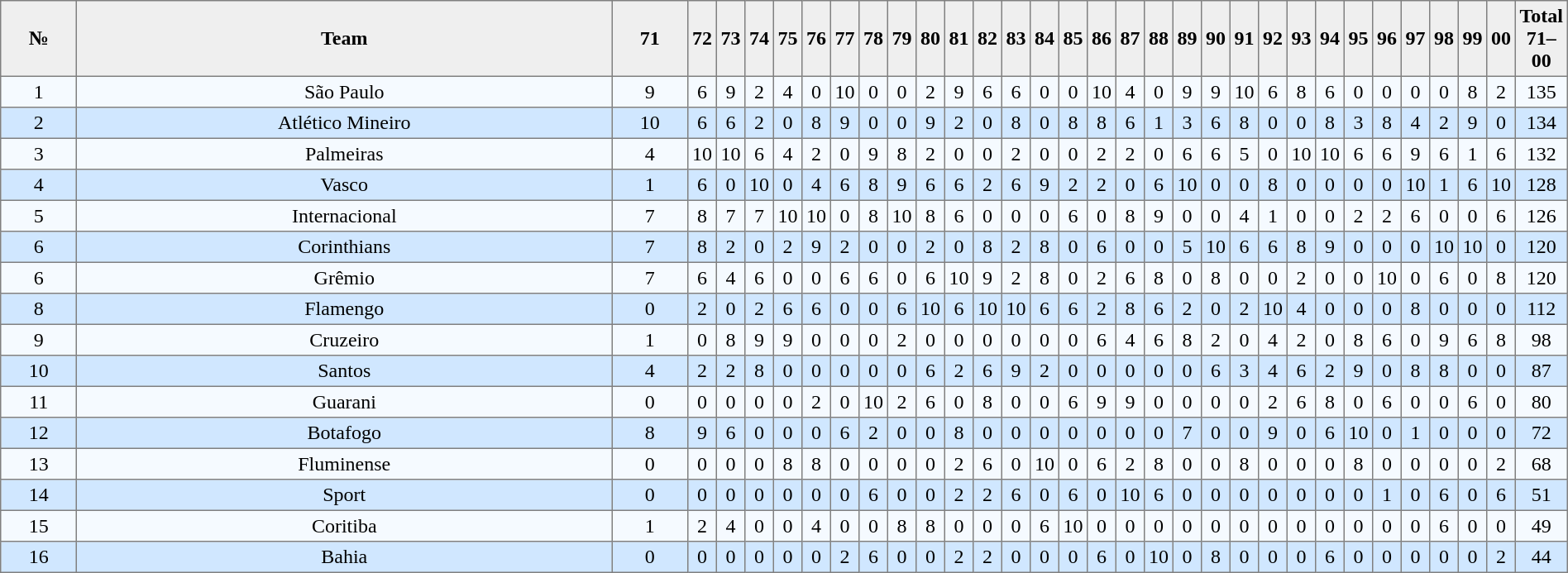<table cellpadding=3 cellspacing=0 width=100% width=50% border=1 style="border-collapse:collapse"|>
<tr align=center>
<th bgcolor=#efefef width=10%>№</th>
<th bgcolor=#efefef width=80%>Team</th>
<th bgcolor=#efefef width=10%>71</th>
<th bgcolor=#efefef width=10%>72</th>
<th bgcolor=#efefef width=10%>73</th>
<th bgcolor=#efefef width=10%>74</th>
<th bgcolor=#efefef width=10%>75</th>
<th bgcolor=#efefef width=10%>76</th>
<th bgcolor=#efefef width=10%>77</th>
<th bgcolor=#efefef width=60%>78</th>
<th bgcolor=#efefef width=10%>79</th>
<th bgcolor=#efefef width=10%>80</th>
<th bgcolor=#efefef width=10%>81</th>
<th bgcolor=#efefef width=10%>82</th>
<th bgcolor=#efefef width=10%>83</th>
<th bgcolor=#efefef width=10%>84</th>
<th bgcolor=#efefef width=10%>85</th>
<th bgcolor=#efefef width=10%>86</th>
<th bgcolor=#efefef width=10%>87</th>
<th bgcolor=#efefef width=10%>88</th>
<th bgcolor=#efefef width=10%>89</th>
<th bgcolor=#efefef width=10%>90</th>
<th bgcolor=#efefef width=10%>91</th>
<th bgcolor=#efefef width=10%>92</th>
<th bgcolor=#efefef width=10%>93</th>
<th bgcolor=#efefef width=10%>94</th>
<th bgcolor=#efefef width=10%>95</th>
<th bgcolor=#efefef width=10%>96</th>
<th bgcolor=#efefef width=10%>97</th>
<th bgcolor=#efefef width=10%>98</th>
<th bgcolor=#efefef width=10%>99</th>
<th bgcolor=#efefef width=10%>00</th>
<th bgcolor=#efefef width=30%>Total 71–00</th>
</tr>
<tr align=center bgcolor=#F5FAFF>
<td>1</td>
<td>São Paulo</td>
<td>9</td>
<td>6</td>
<td>9</td>
<td>2</td>
<td>4</td>
<td>0</td>
<td>10</td>
<td>0</td>
<td>0</td>
<td>2</td>
<td>9</td>
<td>6</td>
<td>6</td>
<td>0</td>
<td>0</td>
<td>10</td>
<td>4</td>
<td>0</td>
<td>9</td>
<td>9</td>
<td>10</td>
<td>6</td>
<td>8</td>
<td>6</td>
<td>0</td>
<td>0</td>
<td>0</td>
<td>0</td>
<td>8</td>
<td>2</td>
<td>135</td>
</tr>
<tr align=center bgcolor=#D0E7FF>
<td>2</td>
<td>Atlético Mineiro</td>
<td>10</td>
<td>6</td>
<td>6</td>
<td>2</td>
<td>0</td>
<td>8</td>
<td>9</td>
<td>0</td>
<td>0</td>
<td>9</td>
<td>2</td>
<td>0</td>
<td>8</td>
<td>0</td>
<td>8</td>
<td>8</td>
<td>6</td>
<td>1</td>
<td>3</td>
<td>6</td>
<td>8</td>
<td>0</td>
<td>0</td>
<td>8</td>
<td>3</td>
<td>8</td>
<td>4</td>
<td>2</td>
<td>9</td>
<td>0</td>
<td>134</td>
</tr>
<tr align=center bgcolor=#F5FAFF>
<td>3</td>
<td>Palmeiras</td>
<td>4</td>
<td>10</td>
<td>10</td>
<td>6</td>
<td>4</td>
<td>2</td>
<td>0</td>
<td>9</td>
<td>8</td>
<td>2</td>
<td>0</td>
<td>0</td>
<td>2</td>
<td>0</td>
<td>0</td>
<td>2</td>
<td>2</td>
<td>0</td>
<td>6</td>
<td>6</td>
<td>5</td>
<td>0</td>
<td>10</td>
<td>10</td>
<td>6</td>
<td>6</td>
<td>9</td>
<td>6</td>
<td>1</td>
<td>6</td>
<td>132</td>
</tr>
<tr align=center bgcolor=#D0E7FF>
<td>4</td>
<td>Vasco</td>
<td>1</td>
<td>6</td>
<td>0</td>
<td>10</td>
<td>0</td>
<td>4</td>
<td>6</td>
<td>8</td>
<td>9</td>
<td>6</td>
<td>6</td>
<td>2</td>
<td>6</td>
<td>9</td>
<td>2</td>
<td>2</td>
<td>0</td>
<td>6</td>
<td>10</td>
<td>0</td>
<td>0</td>
<td>8</td>
<td>0</td>
<td>0</td>
<td>0</td>
<td>0</td>
<td>10</td>
<td>1</td>
<td>6</td>
<td>10</td>
<td>128</td>
</tr>
<tr align=center bgcolor=#F5FAFF>
<td>5</td>
<td>Internacional</td>
<td>7</td>
<td>8</td>
<td>7</td>
<td>7</td>
<td>10</td>
<td>10</td>
<td>0</td>
<td>8</td>
<td>10</td>
<td>8</td>
<td>6</td>
<td>0</td>
<td>0</td>
<td>0</td>
<td>6</td>
<td>0</td>
<td>8</td>
<td>9</td>
<td>0</td>
<td>0</td>
<td>4</td>
<td>1</td>
<td>0</td>
<td>0</td>
<td>2</td>
<td>2</td>
<td>6</td>
<td>0</td>
<td>0</td>
<td>6</td>
<td>126</td>
</tr>
<tr align=center bgcolor=#D0E7FF>
<td>6</td>
<td>Corinthians</td>
<td>7</td>
<td>8</td>
<td>2</td>
<td>0</td>
<td>2</td>
<td>9</td>
<td>2</td>
<td>0</td>
<td>0</td>
<td>2</td>
<td>0</td>
<td>8</td>
<td>2</td>
<td>8</td>
<td>0</td>
<td>6</td>
<td>0</td>
<td>0</td>
<td>5</td>
<td>10</td>
<td>6</td>
<td>6</td>
<td>8</td>
<td>9</td>
<td>0</td>
<td>0</td>
<td>0</td>
<td>10</td>
<td>10</td>
<td>0</td>
<td>120</td>
</tr>
<tr align=center bgcolor=#F5FAFF>
<td>6</td>
<td>Grêmio</td>
<td>7</td>
<td>6</td>
<td>4</td>
<td>6</td>
<td>0</td>
<td>0</td>
<td>6</td>
<td>6</td>
<td>0</td>
<td>6</td>
<td>10</td>
<td>9</td>
<td>2</td>
<td>8</td>
<td>0</td>
<td>2</td>
<td>6</td>
<td>8</td>
<td>0</td>
<td>8</td>
<td>0</td>
<td>0</td>
<td>2</td>
<td>0</td>
<td>0</td>
<td>10</td>
<td>0</td>
<td>6</td>
<td>0</td>
<td>8</td>
<td>120</td>
</tr>
<tr align=center bgcolor=#D0E7FF>
<td>8</td>
<td>Flamengo</td>
<td>0</td>
<td>2</td>
<td>0</td>
<td>2</td>
<td>6</td>
<td>6</td>
<td>0</td>
<td>0</td>
<td>6</td>
<td>10</td>
<td>6</td>
<td>10</td>
<td>10</td>
<td>6</td>
<td>6</td>
<td>2</td>
<td>8</td>
<td>6</td>
<td>2</td>
<td>0</td>
<td>2</td>
<td>10</td>
<td>4</td>
<td>0</td>
<td>0</td>
<td>0</td>
<td>8</td>
<td>0</td>
<td>0</td>
<td>0</td>
<td>112</td>
</tr>
<tr align=center bgcolor=#F5FAFF>
<td>9</td>
<td>Cruzeiro</td>
<td>1</td>
<td>0</td>
<td>8</td>
<td>9</td>
<td>9</td>
<td>0</td>
<td>0</td>
<td>0</td>
<td>2</td>
<td>0</td>
<td>0</td>
<td>0</td>
<td>0</td>
<td>0</td>
<td>0</td>
<td>6</td>
<td>4</td>
<td>6</td>
<td>8</td>
<td>2</td>
<td>0</td>
<td>4</td>
<td>2</td>
<td>0</td>
<td>8</td>
<td>6</td>
<td>0</td>
<td>9</td>
<td>6</td>
<td>8</td>
<td>98</td>
</tr>
<tr align=center bgcolor=#D0E7FF>
<td>10</td>
<td>Santos</td>
<td>4</td>
<td>2</td>
<td>2</td>
<td>8</td>
<td>0</td>
<td>0</td>
<td>0</td>
<td>0</td>
<td>0</td>
<td>6</td>
<td>2</td>
<td>6</td>
<td>9</td>
<td>2</td>
<td>0</td>
<td>0</td>
<td>0</td>
<td>0</td>
<td>0</td>
<td>6</td>
<td>3</td>
<td>4</td>
<td>6</td>
<td>2</td>
<td>9</td>
<td>0</td>
<td>8</td>
<td>8</td>
<td>0</td>
<td>0</td>
<td>87</td>
</tr>
<tr align=center bgcolor=#F5FAFF>
<td>11</td>
<td>Guarani</td>
<td>0</td>
<td>0</td>
<td>0</td>
<td>0</td>
<td>0</td>
<td>2</td>
<td>0</td>
<td>10</td>
<td>2</td>
<td>6</td>
<td>0</td>
<td>8</td>
<td>0</td>
<td>0</td>
<td>6</td>
<td>9</td>
<td>9</td>
<td>0</td>
<td>0</td>
<td>0</td>
<td>0</td>
<td>2</td>
<td>6</td>
<td>8</td>
<td>0</td>
<td>6</td>
<td>0</td>
<td>0</td>
<td>6</td>
<td>0</td>
<td>80</td>
</tr>
<tr align=center bgcolor=#D0E7FF>
<td>12</td>
<td>Botafogo</td>
<td>8</td>
<td>9</td>
<td>6</td>
<td>0</td>
<td>0</td>
<td>0</td>
<td>6</td>
<td>2</td>
<td>0</td>
<td>0</td>
<td>8</td>
<td>0</td>
<td>0</td>
<td>0</td>
<td>0</td>
<td>0</td>
<td>0</td>
<td>0</td>
<td>7</td>
<td>0</td>
<td>0</td>
<td>9</td>
<td>0</td>
<td>6</td>
<td>10</td>
<td>0</td>
<td>1</td>
<td>0</td>
<td>0</td>
<td>0</td>
<td>72</td>
</tr>
<tr align=center bgcolor=#F5FAFF>
<td>13</td>
<td>Fluminense</td>
<td>0</td>
<td>0</td>
<td>0</td>
<td>0</td>
<td>8</td>
<td>8</td>
<td>0</td>
<td>0</td>
<td>0</td>
<td>0</td>
<td>2</td>
<td>6</td>
<td>0</td>
<td>10</td>
<td>0</td>
<td>6</td>
<td>2</td>
<td>8</td>
<td>0</td>
<td>0</td>
<td>8</td>
<td>0</td>
<td>0</td>
<td>0</td>
<td>8</td>
<td>0</td>
<td>0</td>
<td>0</td>
<td>0</td>
<td>2</td>
<td>68</td>
</tr>
<tr align=center bgcolor=#D0E7FF>
<td>14</td>
<td>Sport</td>
<td>0</td>
<td>0</td>
<td>0</td>
<td>0</td>
<td>0</td>
<td>0</td>
<td>0</td>
<td>6</td>
<td>0</td>
<td>0</td>
<td>2</td>
<td>2</td>
<td>6</td>
<td>0</td>
<td>6</td>
<td>0</td>
<td>10</td>
<td>6</td>
<td>0</td>
<td>0</td>
<td>0</td>
<td>0</td>
<td>0</td>
<td>0</td>
<td>0</td>
<td>1</td>
<td>0</td>
<td>6</td>
<td>0</td>
<td>6</td>
<td>51</td>
</tr>
<tr align=center bgcolor=#F5FAFF>
<td>15</td>
<td>Coritiba</td>
<td>1</td>
<td>2</td>
<td>4</td>
<td>0</td>
<td>0</td>
<td>4</td>
<td>0</td>
<td>0</td>
<td>8</td>
<td>8</td>
<td>0</td>
<td>0</td>
<td>0</td>
<td>6</td>
<td>10</td>
<td>0</td>
<td>0</td>
<td>0</td>
<td>0</td>
<td>0</td>
<td>0</td>
<td>0</td>
<td>0</td>
<td>0</td>
<td>0</td>
<td>0</td>
<td>0</td>
<td>6</td>
<td>0</td>
<td>0</td>
<td>49</td>
</tr>
<tr align=center bgcolor=#D0E7FF>
<td>16</td>
<td>Bahia</td>
<td>0</td>
<td>0</td>
<td>0</td>
<td>0</td>
<td>0</td>
<td>0</td>
<td>2</td>
<td>6</td>
<td>0</td>
<td>0</td>
<td>2</td>
<td>2</td>
<td>0</td>
<td>0</td>
<td>0</td>
<td>6</td>
<td>0</td>
<td>10</td>
<td>0</td>
<td>8</td>
<td>0</td>
<td>0</td>
<td>0</td>
<td>6</td>
<td>0</td>
<td>0</td>
<td>0</td>
<td>0</td>
<td>0</td>
<td>2</td>
<td>44</td>
</tr>
</table>
